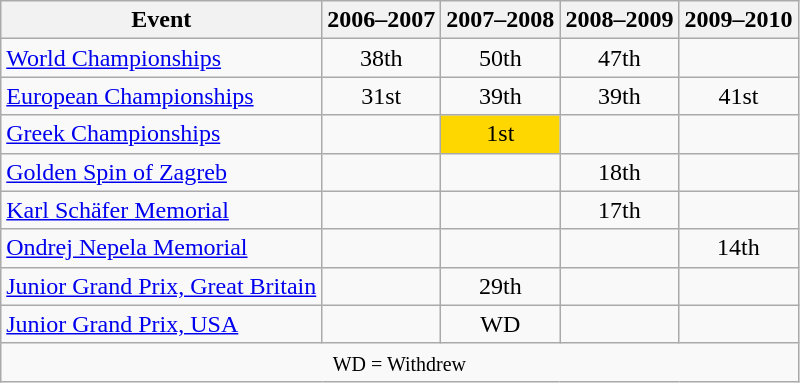<table class="wikitable" style="text-align:center">
<tr>
<th>Event</th>
<th>2006–2007</th>
<th>2007–2008</th>
<th>2008–2009</th>
<th>2009–2010</th>
</tr>
<tr>
<td align=left><a href='#'>World Championships</a></td>
<td>38th</td>
<td>50th</td>
<td>47th</td>
<td></td>
</tr>
<tr>
<td align=left><a href='#'>European Championships</a></td>
<td>31st</td>
<td>39th</td>
<td>39th</td>
<td>41st</td>
</tr>
<tr>
<td align=left><a href='#'>Greek Championships</a></td>
<td></td>
<td bgcolor=gold>1st</td>
<td></td>
<td></td>
</tr>
<tr>
<td align=left><a href='#'>Golden Spin of Zagreb</a></td>
<td></td>
<td></td>
<td>18th</td>
<td></td>
</tr>
<tr>
<td align=left><a href='#'>Karl Schäfer Memorial</a></td>
<td></td>
<td></td>
<td>17th</td>
<td></td>
</tr>
<tr>
<td align=left><a href='#'>Ondrej Nepela Memorial</a></td>
<td></td>
<td></td>
<td></td>
<td>14th</td>
</tr>
<tr>
<td align=left><a href='#'>Junior Grand Prix, Great Britain</a></td>
<td></td>
<td>29th</td>
<td></td>
<td></td>
</tr>
<tr>
<td align=left><a href='#'>Junior Grand Prix, USA</a></td>
<td></td>
<td>WD</td>
<td></td>
<td></td>
</tr>
<tr>
<td colspan=5 align=center><small> WD = Withdrew </small></td>
</tr>
</table>
